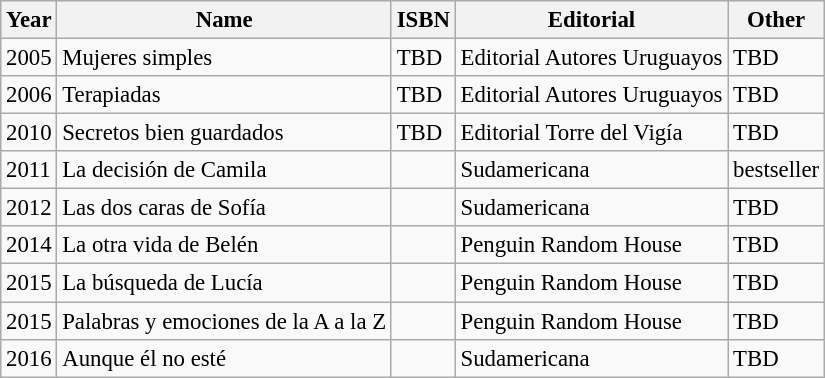<table class="wikitable" style="font-size: 95%">
<tr>
<th>Year</th>
<th>Name</th>
<th>ISBN</th>
<th>Editorial</th>
<th>Other</th>
</tr>
<tr>
<td>2005</td>
<td>Mujeres simples</td>
<td>TBD</td>
<td>Editorial Autores Uruguayos</td>
<td>TBD</td>
</tr>
<tr>
<td>2006</td>
<td>Terapiadas</td>
<td>TBD</td>
<td>Editorial Autores Uruguayos</td>
<td>TBD</td>
</tr>
<tr>
<td>2010</td>
<td>Secretos bien guardados</td>
<td>TBD</td>
<td>Editorial Torre del Vigía</td>
<td>TBD</td>
</tr>
<tr>
<td>2011</td>
<td>La decisión de Camila</td>
<td></td>
<td>Sudamericana</td>
<td>bestseller</td>
</tr>
<tr>
<td>2012</td>
<td>Las dos caras de Sofía</td>
<td></td>
<td>Sudamericana</td>
<td>TBD</td>
</tr>
<tr>
<td>2014</td>
<td>La otra vida de Belén</td>
<td></td>
<td>Penguin Random House</td>
<td>TBD</td>
</tr>
<tr>
<td>2015</td>
<td>La búsqueda de Lucía</td>
<td></td>
<td>Penguin Random House</td>
<td>TBD</td>
</tr>
<tr>
<td>2015</td>
<td>Palabras y emociones de la A a la Z</td>
<td></td>
<td>Penguin Random House</td>
<td>TBD</td>
</tr>
<tr>
<td>2016</td>
<td>Aunque él no esté</td>
<td></td>
<td>Sudamericana</td>
<td>TBD</td>
</tr>
</table>
